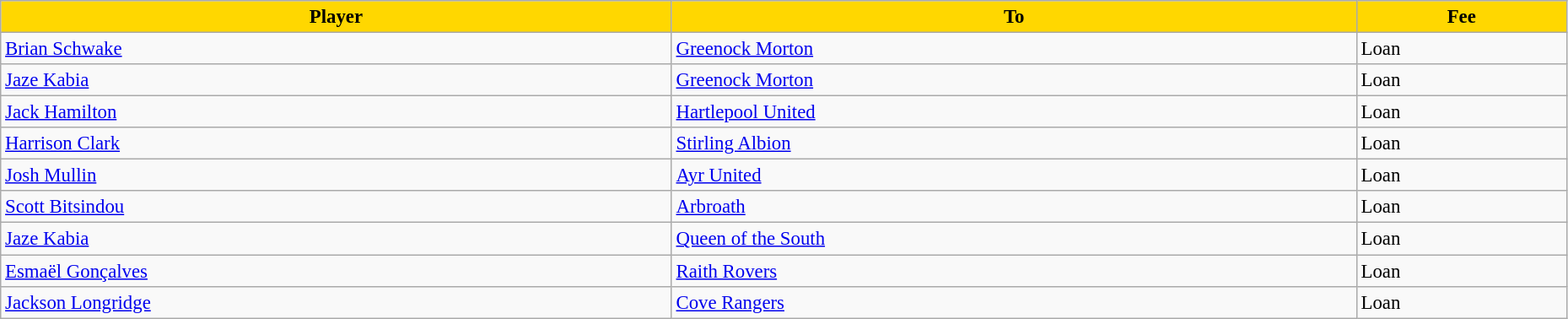<table class="wikitable" style="text-align:left; font-size:95%;width:98%;">
<tr>
<th style="background:gold; color:black;">Player</th>
<th style="background:gold; color:black;">To</th>
<th style="background:gold; color:black;">Fee</th>
</tr>
<tr>
<td> <a href='#'>Brian Schwake</a></td>
<td> <a href='#'>Greenock Morton</a></td>
<td>Loan</td>
</tr>
<tr>
<td> <a href='#'>Jaze Kabia</a></td>
<td> <a href='#'>Greenock Morton</a></td>
<td>Loan</td>
</tr>
<tr>
<td> <a href='#'>Jack Hamilton</a></td>
<td> <a href='#'>Hartlepool United</a></td>
<td>Loan</td>
</tr>
<tr>
<td> <a href='#'>Harrison Clark</a></td>
<td> <a href='#'>Stirling Albion</a></td>
<td>Loan</td>
</tr>
<tr>
<td> <a href='#'>Josh Mullin</a></td>
<td> <a href='#'>Ayr United</a></td>
<td>Loan</td>
</tr>
<tr>
<td> <a href='#'>Scott Bitsindou</a></td>
<td> <a href='#'>Arbroath</a></td>
<td>Loan</td>
</tr>
<tr>
<td> <a href='#'>Jaze Kabia</a></td>
<td> <a href='#'>Queen of the South</a></td>
<td>Loan</td>
</tr>
<tr>
<td> <a href='#'>Esmaël Gonçalves</a></td>
<td> <a href='#'>Raith Rovers</a></td>
<td>Loan</td>
</tr>
<tr>
<td> <a href='#'>Jackson Longridge</a></td>
<td> <a href='#'>Cove Rangers</a></td>
<td>Loan</td>
</tr>
</table>
